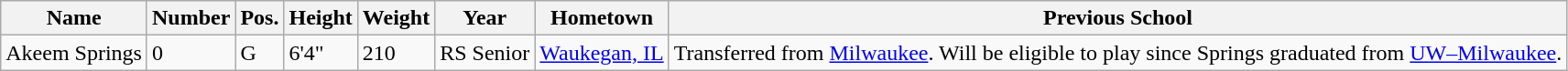<table class="wikitable sortable" border="1">
<tr>
<th>Name</th>
<th>Number</th>
<th>Pos.</th>
<th>Height</th>
<th>Weight</th>
<th>Year</th>
<th>Hometown</th>
<th class="unsortable">Previous School</th>
</tr>
<tr>
<td>Akeem Springs</td>
<td>0</td>
<td>G</td>
<td>6'4"</td>
<td>210</td>
<td>RS Senior</td>
<td><a href='#'>Waukegan, IL</a></td>
<td>Transferred from <a href='#'>Milwaukee</a>. Will be eligible to play since Springs graduated from <a href='#'>UW–Milwaukee</a>.</td>
</tr>
</table>
